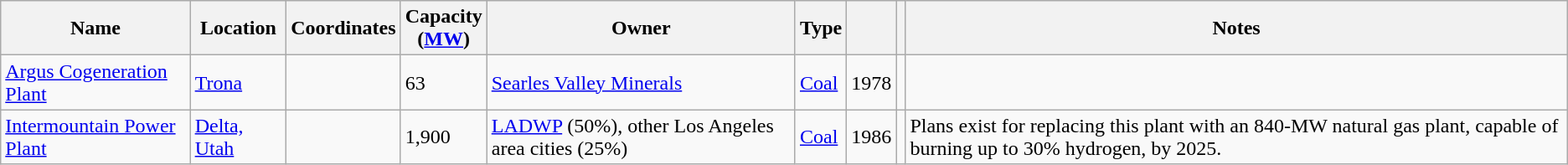<table class="wikitable">
<tr>
<th>Name</th>
<th>Location</th>
<th>Coordinates</th>
<th>Capacity<br>(<a href='#'>MW</a>)</th>
<th>Owner</th>
<th>Type</th>
<th></th>
<th class="unsortable"></th>
<th>Notes</th>
</tr>
<tr>
<td><a href='#'>Argus Cogeneration Plant</a></td>
<td><a href='#'>Trona</a></td>
<td></td>
<td>63</td>
<td><a href='#'>Searles Valley Minerals</a></td>
<td><a href='#'>Coal</a></td>
<td>1978</td>
<td></td>
<td></td>
</tr>
<tr>
<td><a href='#'>Intermountain Power Plant</a></td>
<td><a href='#'>Delta, Utah</a></td>
<td></td>
<td>1,900</td>
<td><a href='#'>LADWP</a> (50%), other Los Angeles area cities (25%)</td>
<td><a href='#'>Coal</a></td>
<td>1986</td>
<td></td>
<td>Plans exist for replacing this plant with an 840-MW natural gas plant, capable of burning up to 30% hydrogen, by 2025.</td>
</tr>
</table>
